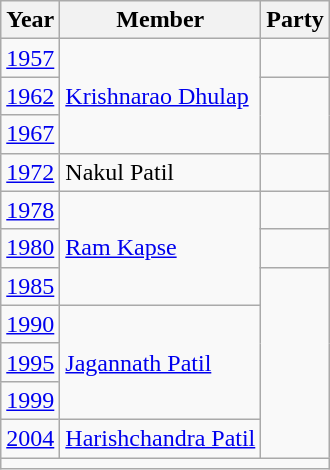<table class="wikitable sortable">
<tr>
<th>Year</th>
<th>Member</th>
<th colspan="2">Party</th>
</tr>
<tr>
<td><a href='#'>1957</a></td>
<td rowspan="3"><a href='#'>Krishnarao Dhulap</a></td>
<td></td>
</tr>
<tr>
<td><a href='#'>1962</a></td>
</tr>
<tr>
<td><a href='#'>1967</a></td>
</tr>
<tr>
<td><a href='#'>1972</a></td>
<td>Nakul Patil</td>
<td></td>
</tr>
<tr>
<td><a href='#'>1978</a></td>
<td rowspan="3"><a href='#'>Ram Kapse</a></td>
<td></td>
</tr>
<tr>
<td><a href='#'>1980</a></td>
<td></td>
</tr>
<tr>
<td><a href='#'>1985</a></td>
</tr>
<tr>
<td><a href='#'>1990</a></td>
<td rowspan="3"><a href='#'>Jagannath Patil</a></td>
</tr>
<tr>
<td><a href='#'>1995</a></td>
</tr>
<tr>
<td><a href='#'>1999</a></td>
</tr>
<tr>
<td><a href='#'>2004</a></td>
<td><a href='#'>Harishchandra Patil</a></td>
</tr>
<tr>
<td colspan="4"></td>
</tr>
</table>
